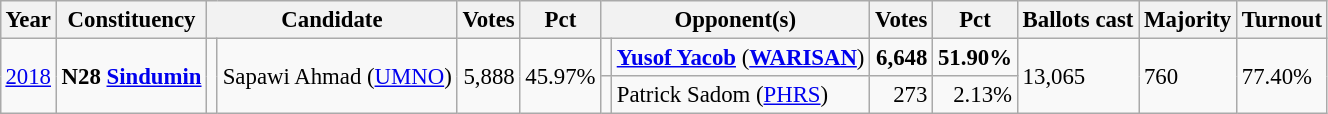<table class="wikitable" style="margin:0.5em ; font-size:95%">
<tr>
<th>Year</th>
<th>Constituency</th>
<th colspan=2>Candidate</th>
<th>Votes</th>
<th>Pct</th>
<th colspan=2>Opponent(s)</th>
<th>Votes</th>
<th>Pct</th>
<th>Ballots cast</th>
<th>Majority</th>
<th>Turnout</th>
</tr>
<tr>
<td rowspan=2><a href='#'>2018</a></td>
<td rowspan=2><strong>N28 <a href='#'>Sindumin</a></strong></td>
<td rowspan=2 ></td>
<td rowspan=2>Sapawi Ahmad (<a href='#'>UMNO</a>)</td>
<td rowspan=2 align="right">5,888</td>
<td rowspan=2>45.97%</td>
<td></td>
<td><strong><a href='#'>Yusof Yacob</a></strong> (<a href='#'><strong>WARISAN</strong></a>)</td>
<td align="right"><strong>6,648</strong></td>
<td><strong>51.90%</strong></td>
<td rowspan=2>13,065</td>
<td rowspan=2>760</td>
<td rowspan=2>77.40%</td>
</tr>
<tr>
<td></td>
<td>Patrick Sadom (<a href='#'>PHRS</a>)</td>
<td align="right">273</td>
<td align="right">2.13%</td>
</tr>
</table>
